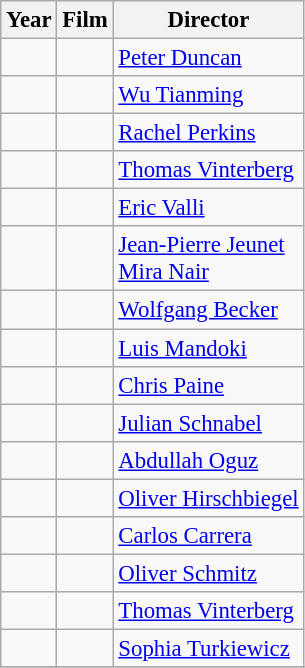<table class="wikitable" style="font-size: 95%;">
<tr>
<th>Year</th>
<th>Film</th>
<th>Director</th>
</tr>
<tr>
<td></td>
<td></td>
<td> <a href='#'>Peter Duncan</a></td>
</tr>
<tr>
<td></td>
<td></td>
<td> <a href='#'>Wu Tianming</a></td>
</tr>
<tr>
<td></td>
<td></td>
<td> <a href='#'>Rachel Perkins</a></td>
</tr>
<tr>
<td></td>
<td></td>
<td> <a href='#'>Thomas Vinterberg</a></td>
</tr>
<tr>
<td></td>
<td></td>
<td> <a href='#'>Eric Valli</a></td>
</tr>
<tr>
<td></td>
<td></td>
<td> <a href='#'>Jean-Pierre Jeunet</a><br> <a href='#'>Mira Nair</a></td>
</tr>
<tr>
<td></td>
<td></td>
<td> <a href='#'>Wolfgang Becker</a></td>
</tr>
<tr>
<td></td>
<td></td>
<td> <a href='#'>Luis Mandoki</a></td>
</tr>
<tr>
<td></td>
<td></td>
<td> <a href='#'>Chris Paine</a></td>
</tr>
<tr>
<td></td>
<td></td>
<td> <a href='#'>Julian Schnabel</a></td>
</tr>
<tr>
<td></td>
<td></td>
<td> <a href='#'>Abdullah Oguz</a></td>
</tr>
<tr>
<td></td>
<td></td>
<td> <a href='#'>Oliver Hirschbiegel</a></td>
</tr>
<tr>
<td></td>
<td></td>
<td> <a href='#'>Carlos Carrera</a></td>
</tr>
<tr>
<td></td>
<td></td>
<td> <a href='#'>Oliver Schmitz</a></td>
</tr>
<tr>
<td></td>
<td></td>
<td> <a href='#'>Thomas Vinterberg</a></td>
</tr>
<tr>
<td></td>
<td></td>
<td> <a href='#'>Sophia Turkiewicz</a></td>
</tr>
<tr>
</tr>
</table>
